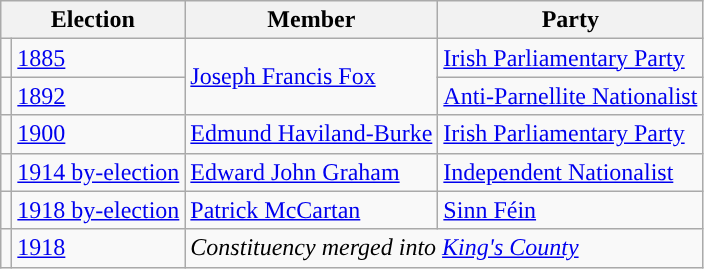<table class="wikitable">
<tr>
<th colspan="2">Election</th>
<th>Member</th>
<th>Party</th>
</tr>
<tr>
<td style="color:inherit;background-color: "></td>
<td><a href='#'>1885</a></td>
<td rowspan="2"><a href='#'>Joseph Francis Fox</a></td>
<td><a href='#'>Irish Parliamentary Party</a></td>
</tr>
<tr>
<td style="color:inherit;background-color: "></td>
<td><a href='#'>1892</a></td>
<td><a href='#'>Anti-Parnellite Nationalist</a></td>
</tr>
<tr>
<td style="color:inherit;background-color: "></td>
<td><a href='#'>1900</a></td>
<td><a href='#'>Edmund Haviland-Burke</a></td>
<td><a href='#'>Irish Parliamentary Party</a></td>
</tr>
<tr>
<td style="color:inherit;background-color: "></td>
<td><a href='#'>1914 by-election</a></td>
<td><a href='#'>Edward John Graham</a></td>
<td><a href='#'>Independent Nationalist</a></td>
</tr>
<tr>
<td style="color:inherit;background-color: "></td>
<td><a href='#'>1918 by-election</a></td>
<td><a href='#'>Patrick McCartan</a></td>
<td><a href='#'>Sinn Féin</a></td>
</tr>
<tr>
<td></td>
<td><a href='#'>1918</a></td>
<td colspan="2"><em>Constituency merged into <a href='#'>King's County</a></em></td>
</tr>
</table>
